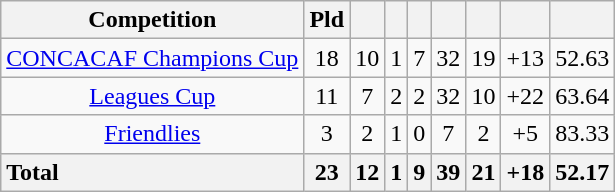<table class="wikitable sortable" style="text-align:center;">
<tr>
<th>Competition</th>
<th>Pld</th>
<th></th>
<th></th>
<th></th>
<th></th>
<th></th>
<th></th>
<th></th>
</tr>
<tr>
<td style="text-align:left;"><a href='#'>CONCACAF Champions Cup</a></td>
<td>18</td>
<td>10</td>
<td>1</td>
<td>7</td>
<td>32</td>
<td>19</td>
<td>+13</td>
<td>52.63</td>
</tr>
<tr>
<td><a href='#'>Leagues Cup</a></td>
<td>11</td>
<td>7</td>
<td>2</td>
<td>2</td>
<td>32</td>
<td>10</td>
<td>+22</td>
<td>63.64</td>
</tr>
<tr>
<td><a href='#'>Friendlies</a></td>
<td>3</td>
<td>2</td>
<td>1</td>
<td>0</td>
<td>7</td>
<td>2</td>
<td>+5</td>
<td>83.33</td>
</tr>
<tr>
<th style="text-align:left;"><strong>Total</strong></th>
<th>23</th>
<th>12</th>
<th>1</th>
<th>9</th>
<th>39</th>
<th>21</th>
<th>+18</th>
<th>52.17</th>
</tr>
</table>
